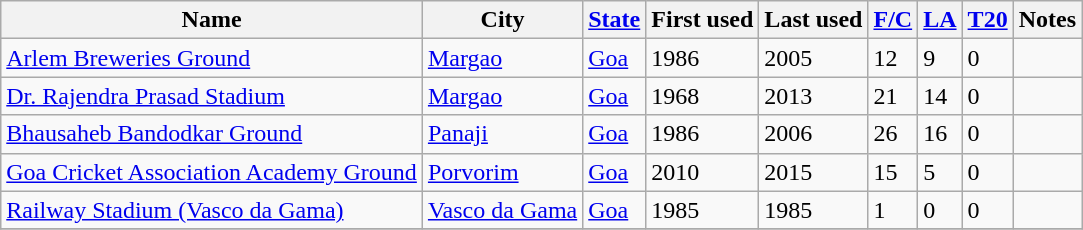<table class ="wikitable sortable">
<tr>
<th>Name</th>
<th>City</th>
<th><a href='#'>State</a></th>
<th>First used</th>
<th>Last used</th>
<th><a href='#'>F/C</a></th>
<th><a href='#'>LA</a></th>
<th><a href='#'>T20</a></th>
<th>Notes</th>
</tr>
<tr>
<td><a href='#'>Arlem Breweries Ground</a></td>
<td><a href='#'>Margao</a></td>
<td><a href='#'>Goa</a></td>
<td>1986</td>
<td>2005</td>
<td>12</td>
<td>9</td>
<td>0</td>
<td></td>
</tr>
<tr>
<td><a href='#'>Dr. Rajendra Prasad Stadium</a></td>
<td><a href='#'>Margao</a></td>
<td><a href='#'>Goa</a></td>
<td>1968</td>
<td>2013</td>
<td>21</td>
<td>14</td>
<td>0</td>
<td></td>
</tr>
<tr>
<td><a href='#'>Bhausaheb Bandodkar Ground</a></td>
<td><a href='#'>Panaji</a></td>
<td><a href='#'>Goa</a></td>
<td>1986</td>
<td>2006</td>
<td>26</td>
<td>16</td>
<td>0</td>
<td></td>
</tr>
<tr>
<td><a href='#'>Goa Cricket Association Academy Ground</a></td>
<td><a href='#'>Porvorim</a></td>
<td><a href='#'>Goa</a></td>
<td>2010</td>
<td>2015</td>
<td>15</td>
<td>5</td>
<td>0</td>
<td></td>
</tr>
<tr>
<td><a href='#'>Railway Stadium (Vasco da Gama)</a></td>
<td><a href='#'>Vasco da Gama</a></td>
<td><a href='#'>Goa</a></td>
<td>1985</td>
<td>1985</td>
<td>1</td>
<td>0</td>
<td>0</td>
<td></td>
</tr>
<tr>
</tr>
</table>
